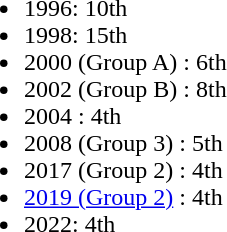<table border="0" cellpadding="2">
<tr valign="top">
<td><br><ul><li>1996: 10th</li><li>1998: 15th</li><li>2000 (Group A) : 6th</li><li>2002 (Group B) : 8th</li><li>2004 : 4th</li><li>2008 (Group 3) : 5th</li><li>2017 (Group 2) : 4th</li><li><a href='#'>2019 (Group 2)</a> : 4th</li><li>2022: 4th</li></ul></td>
</tr>
</table>
